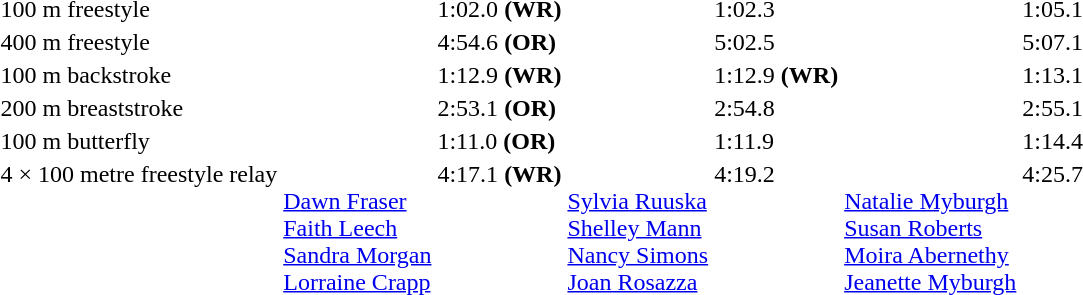<table>
<tr>
<td>100 m freestyle<br></td>
<td></td>
<td>1:02.0 <strong>(WR)</strong></td>
<td></td>
<td>1:02.3</td>
<td></td>
<td>1:05.1</td>
</tr>
<tr>
<td>400 m freestyle<br></td>
<td></td>
<td>4:54.6 <strong>(OR)</strong></td>
<td></td>
<td>5:02.5</td>
<td></td>
<td>5:07.1</td>
</tr>
<tr>
<td>100 m backstroke<br></td>
<td></td>
<td>1:12.9 <strong>(WR)</strong></td>
<td></td>
<td>1:12.9 <strong>(WR)</strong></td>
<td></td>
<td>1:13.1</td>
</tr>
<tr>
<td>200 m breaststroke<br></td>
<td></td>
<td>2:53.1 <strong>(OR)</strong></td>
<td></td>
<td>2:54.8</td>
<td></td>
<td>2:55.1</td>
</tr>
<tr>
<td>100 m butterfly<br></td>
<td></td>
<td>1:11.0 <strong>(OR)</strong></td>
<td></td>
<td>1:11.9</td>
<td></td>
<td>1:14.4</td>
</tr>
<tr valign="top">
<td>4 × 100 metre freestyle relay<br></td>
<td><br><a href='#'>Dawn Fraser</a><br><a href='#'>Faith Leech</a><br><a href='#'>Sandra Morgan</a><br><a href='#'>Lorraine Crapp</a></td>
<td>4:17.1 <strong>(WR)</strong></td>
<td><br><a href='#'>Sylvia Ruuska</a><br><a href='#'>Shelley Mann</a><br><a href='#'>Nancy Simons</a><br><a href='#'>Joan Rosazza</a></td>
<td>4:19.2</td>
<td><br> <a href='#'>Natalie Myburgh</a><br><a href='#'>Susan Roberts</a><br><a href='#'>Moira Abernethy</a><br><a href='#'>Jeanette Myburgh</a></td>
<td>4:25.7</td>
</tr>
</table>
